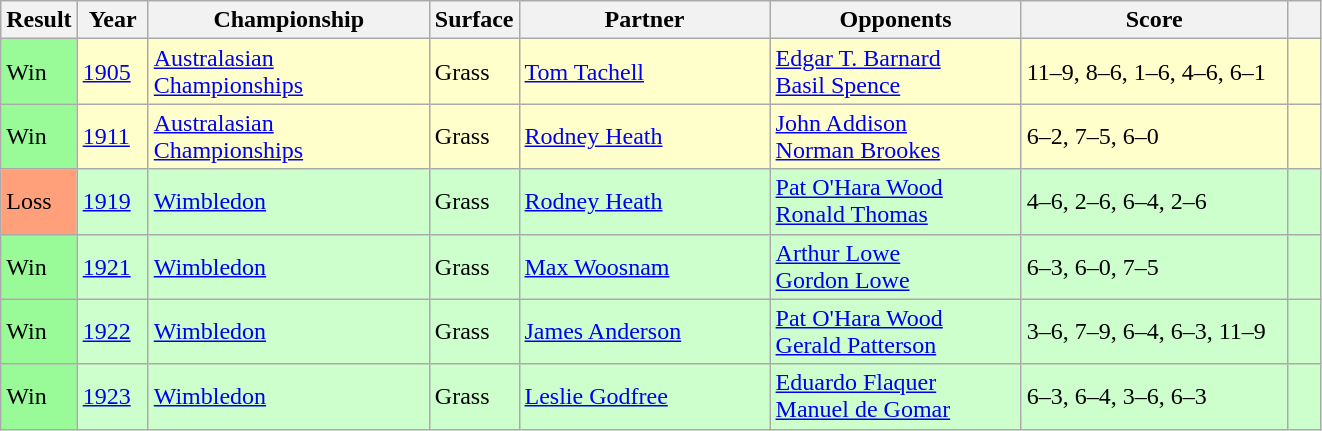<table class="sortable wikitable">
<tr>
<th style="width:40px">Result</th>
<th style="width:40px">Year</th>
<th style="width:180px">Championship</th>
<th style="width:50px">Surface</th>
<th style="width:160px">Partner</th>
<th style="width:160px">Opponents</th>
<th style="width:170px" class="unsortable">Score</th>
<th width=15 class="unsortable"></th>
</tr>
<tr style="background:#ffc;">
<td style="background:#98fb98;">Win</td>
<td><a href='#'>1905</a></td>
<td><a href='#'>Australasian Championships</a></td>
<td>Grass</td>
<td> <a href='#'>Tom Tachell</a></td>
<td> <a href='#'>Edgar T. Barnard</a><br> <a href='#'>Basil Spence</a></td>
<td>11–9, 8–6, 1–6, 4–6, 6–1</td>
<td></td>
</tr>
<tr style="background:#ffc;">
<td style="background:#98fb98;">Win</td>
<td><a href='#'>1911</a></td>
<td><a href='#'>Australasian Championships</a></td>
<td>Grass</td>
<td> <a href='#'>Rodney Heath</a></td>
<td> <a href='#'>John Addison</a><br> <a href='#'>Norman Brookes</a></td>
<td>6–2, 7–5, 6–0</td>
<td></td>
</tr>
<tr style="background:#cfc;">
<td style="background:#ffa07a;">Loss</td>
<td><a href='#'>1919</a></td>
<td><a href='#'>Wimbledon</a></td>
<td>Grass</td>
<td> <a href='#'>Rodney Heath</a></td>
<td> <a href='#'>Pat O'Hara Wood</a><br> <a href='#'>Ronald Thomas</a></td>
<td>4–6, 2–6, 6–4, 2–6</td>
<td></td>
</tr>
<tr style="background:#cfc;">
<td style="background:#98fb98;">Win</td>
<td><a href='#'>1921</a></td>
<td><a href='#'>Wimbledon</a></td>
<td>Grass</td>
<td> <a href='#'>Max Woosnam</a></td>
<td> <a href='#'>Arthur Lowe</a><br> <a href='#'>Gordon Lowe</a></td>
<td>6–3, 6–0, 7–5</td>
<td></td>
</tr>
<tr style="background:#cfc;">
<td style="background:#98fb98;">Win</td>
<td><a href='#'>1922</a></td>
<td><a href='#'>Wimbledon</a></td>
<td>Grass</td>
<td> <a href='#'>James Anderson</a></td>
<td> <a href='#'>Pat O'Hara Wood</a><br> <a href='#'>Gerald Patterson</a></td>
<td>3–6, 7–9, 6–4, 6–3, 11–9</td>
<td></td>
</tr>
<tr style="background:#cfc;">
<td style="background:#98fb98;">Win</td>
<td><a href='#'>1923</a></td>
<td><a href='#'>Wimbledon</a></td>
<td>Grass</td>
<td> <a href='#'>Leslie Godfree</a></td>
<td> <a href='#'>Eduardo Flaquer</a><br> <a href='#'>Manuel de Gomar</a></td>
<td>6–3, 6–4, 3–6, 6–3</td>
<td></td>
</tr>
</table>
